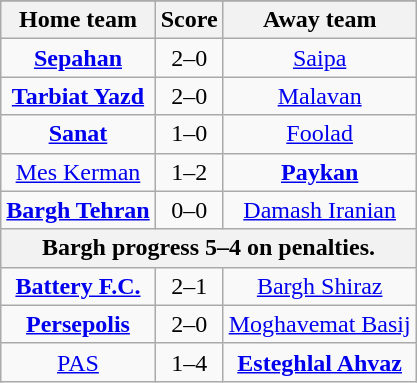<table class="wikitable" style="text-align: center">
<tr>
</tr>
<tr>
<th>Home team</th>
<th>Score</th>
<th>Away team</th>
</tr>
<tr>
<td><strong><a href='#'>Sepahan</a></strong></td>
<td>2–0</td>
<td><a href='#'>Saipa</a></td>
</tr>
<tr>
<td><strong><a href='#'>Tarbiat Yazd</a></strong></td>
<td>2–0</td>
<td><a href='#'>Malavan</a></td>
</tr>
<tr>
<td><strong><a href='#'>Sanat</a></strong></td>
<td>1–0</td>
<td><a href='#'>Foolad</a></td>
</tr>
<tr>
<td><a href='#'>Mes Kerman</a></td>
<td>1–2</td>
<td><strong><a href='#'>Paykan</a></strong></td>
</tr>
<tr>
<td><strong><a href='#'>Bargh Tehran</a></strong></td>
<td>0–0</td>
<td><a href='#'>Damash Iranian</a></td>
</tr>
<tr>
<th colspan=3>Bargh progress 5–4 on penalties.</th>
</tr>
<tr>
<td><strong><a href='#'>Battery F.C.</a></strong></td>
<td>2–1</td>
<td><a href='#'>Bargh Shiraz</a></td>
</tr>
<tr>
<td><strong><a href='#'>Persepolis</a></strong></td>
<td>2–0</td>
<td><a href='#'>Moghavemat Basij</a></td>
</tr>
<tr>
<td><a href='#'>PAS</a></td>
<td>1–4</td>
<td><strong><a href='#'>Esteghlal Ahvaz</a></strong></td>
</tr>
</table>
